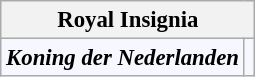<table class="wikitable" style="border:1px solid #8888aa; background-color:#f7f8ff; padding:5px; font-size:95%; margin: 0px 12px 12px 0px; text-align:center;">
<tr>
<th colspan="2">Royal Insignia</th>
</tr>
<tr>
<td><strong><em>Koning der Nederlanden</em></strong></td>
<td></td>
</tr>
</table>
